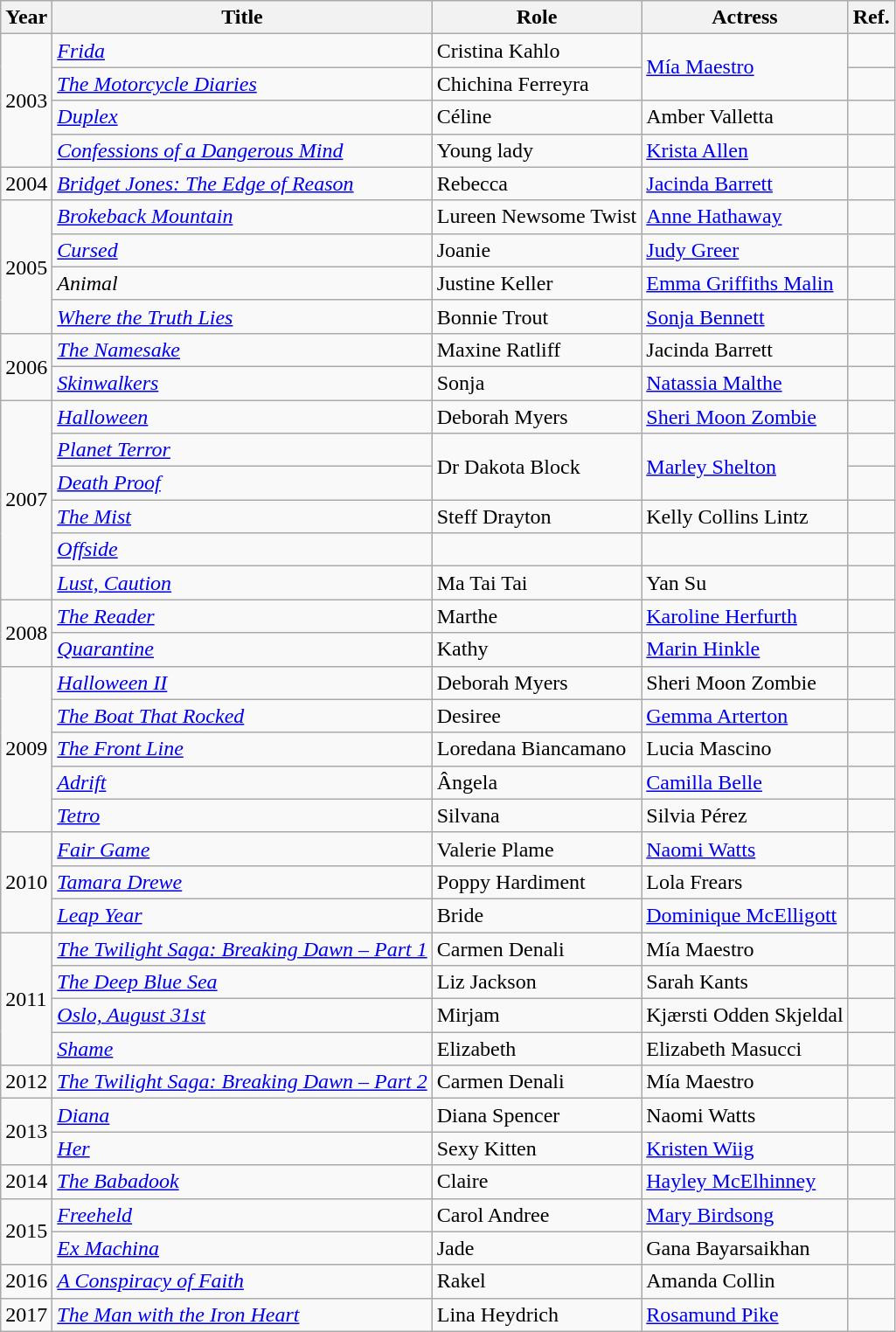<table class="wikitable">
<tr>
<th>Year</th>
<th>Title</th>
<th>Role</th>
<th>Actress</th>
<th>Ref.</th>
</tr>
<tr>
<td rowspan="4">2003</td>
<td><em><a href='#'>Frida</a></em></td>
<td>Cristina Kahlo</td>
<td rowspan="2"><a href='#'>Mía Maestro</a></td>
<td></td>
</tr>
<tr>
<td><em><a href='#'>The Motorcycle Diaries</a></em></td>
<td>Chichina Ferreyra</td>
<td></td>
</tr>
<tr>
<td><em><a href='#'>Duplex</a></em></td>
<td>Céline</td>
<td>Amber Valletta</td>
<td></td>
</tr>
<tr>
<td><em><a href='#'>Confessions of a Dangerous Mind</a></em></td>
<td>Young lady</td>
<td><a href='#'>Krista Allen</a></td>
<td></td>
</tr>
<tr>
<td>2004</td>
<td><em><a href='#'>Bridget Jones: The Edge of Reason</a></em></td>
<td>Rebecca</td>
<td><a href='#'>Jacinda Barrett</a></td>
<td></td>
</tr>
<tr>
<td rowspan="4">2005</td>
<td><em><a href='#'>Brokeback Mountain</a></em></td>
<td>Lureen Newsome Twist</td>
<td><a href='#'>Anne Hathaway</a></td>
<td></td>
</tr>
<tr>
<td><em><a href='#'>Cursed</a></em></td>
<td>Joanie</td>
<td><a href='#'>Judy Greer</a></td>
<td></td>
</tr>
<tr>
<td><em>Animal</em></td>
<td>Justine Keller</td>
<td><a href='#'>Emma Griffiths Malin</a></td>
<td></td>
</tr>
<tr>
<td><em><a href='#'>Where the Truth Lies</a></em></td>
<td>Bonnie Trout</td>
<td><a href='#'>Sonja Bennett</a></td>
<td></td>
</tr>
<tr>
<td rowspan="2">2006</td>
<td><em><a href='#'>The Namesake</a></em></td>
<td>Maxine Ratliff</td>
<td>Jacinda Barrett</td>
<td></td>
</tr>
<tr>
<td><em><a href='#'>Skinwalkers</a></em></td>
<td>Sonja</td>
<td><a href='#'>Natassia Malthe</a></td>
<td></td>
</tr>
<tr>
<td rowspan="6">2007</td>
<td><em><a href='#'>Halloween</a></em></td>
<td>Deborah Myers</td>
<td><a href='#'>Sheri Moon Zombie</a></td>
<td></td>
</tr>
<tr>
<td><em><a href='#'>Planet Terror</a></em></td>
<td rowspan="2">Dr Dakota Block</td>
<td rowspan="2"><a href='#'>Marley Shelton</a></td>
<td></td>
</tr>
<tr>
<td><em><a href='#'>Death Proof</a></em></td>
<td></td>
</tr>
<tr>
<td><em><a href='#'>The Mist</a></em></td>
<td>Steff Drayton</td>
<td>Kelly Collins Lintz</td>
<td></td>
</tr>
<tr>
<td><em><a href='#'>Offside</a></em></td>
<td></td>
<td></td>
<td></td>
</tr>
<tr>
<td><em><a href='#'>Lust, Caution</a></em></td>
<td>Ma Tai Tai</td>
<td>Yan Su</td>
<td></td>
</tr>
<tr>
<td rowspan="2">2008</td>
<td><em><a href='#'>The Reader</a></em></td>
<td>Marthe</td>
<td><a href='#'>Karoline Herfurth</a></td>
<td></td>
</tr>
<tr>
<td><em><a href='#'>Quarantine</a></em></td>
<td>Kathy</td>
<td><a href='#'>Marin Hinkle</a></td>
<td></td>
</tr>
<tr>
<td rowspan="5">2009</td>
<td><em><a href='#'>Halloween II</a></em></td>
<td>Deborah Myers</td>
<td>Sheri Moon Zombie</td>
<td></td>
</tr>
<tr>
<td><em><a href='#'>The Boat That Rocked</a></em></td>
<td>Desiree</td>
<td><a href='#'>Gemma Arterton</a></td>
<td></td>
</tr>
<tr>
<td><em><a href='#'>The Front Line</a></em></td>
<td>Loredana Biancamano</td>
<td>Lucia Mascino</td>
<td></td>
</tr>
<tr>
<td><em><a href='#'>Adrift</a></em></td>
<td>Ângela</td>
<td><a href='#'>Camilla Belle</a></td>
<td></td>
</tr>
<tr>
<td><em><a href='#'>Tetro</a></em></td>
<td>Silvana</td>
<td>Silvia Pérez</td>
<td></td>
</tr>
<tr>
<td rowspan="3">2010</td>
<td><em><a href='#'>Fair Game</a></em></td>
<td>Valerie Plame</td>
<td><a href='#'>Naomi Watts</a></td>
<td></td>
</tr>
<tr>
<td><em><a href='#'>Tamara Drewe</a></em></td>
<td>Poppy Hardiment</td>
<td>Lola Frears</td>
<td></td>
</tr>
<tr>
<td><em><a href='#'>Leap Year</a></em></td>
<td>Bride</td>
<td><a href='#'>Dominique McElligott</a></td>
<td></td>
</tr>
<tr>
<td rowspan="4">2011</td>
<td><em><a href='#'>The Twilight Saga: Breaking Dawn – Part 1</a></em></td>
<td>Carmen Denali</td>
<td>Mía Maestro</td>
<td></td>
</tr>
<tr>
<td><em><a href='#'>The Deep Blue Sea</a></em></td>
<td>Liz Jackson</td>
<td>Sarah Kants</td>
<td></td>
</tr>
<tr>
<td><em><a href='#'>Oslo, August 31st</a></em></td>
<td>Mirjam</td>
<td>Kjærsti Odden Skjeldal</td>
<td></td>
</tr>
<tr>
<td><em><a href='#'>Shame</a></em></td>
<td>Elizabeth</td>
<td>Elizabeth Masucci</td>
<td></td>
</tr>
<tr>
<td>2012</td>
<td><em><a href='#'>The Twilight Saga: Breaking Dawn – Part 2</a></em></td>
<td>Carmen Denali</td>
<td>Mía Maestro</td>
<td></td>
</tr>
<tr>
<td rowspan="2">2013</td>
<td><em><a href='#'>Diana</a></em></td>
<td>Diana Spencer</td>
<td>Naomi Watts</td>
<td></td>
</tr>
<tr>
<td><em><a href='#'>Her</a></em></td>
<td>Sexy Kitten</td>
<td><a href='#'>Kristen Wiig</a></td>
<td></td>
</tr>
<tr>
<td>2014</td>
<td><em><a href='#'>The Babadook</a></em></td>
<td>Claire</td>
<td><a href='#'>Hayley McElhinney</a></td>
<td></td>
</tr>
<tr>
<td rowspan="2">2015</td>
<td><em><a href='#'>Freeheld</a></em></td>
<td>Carol Andree</td>
<td><a href='#'>Mary Birdsong</a></td>
<td></td>
</tr>
<tr>
<td><em><a href='#'>Ex Machina</a></em></td>
<td>Jade</td>
<td>Gana Bayarsaikhan</td>
<td></td>
</tr>
<tr>
<td>2016</td>
<td><em><a href='#'>A Conspiracy of Faith</a></em></td>
<td>Rakel</td>
<td>Amanda Collin</td>
<td></td>
</tr>
<tr>
<td>2017</td>
<td><em><a href='#'>The Man with the Iron Heart</a></em></td>
<td>Lina Heydrich</td>
<td><a href='#'>Rosamund Pike</a></td>
<td></td>
</tr>
</table>
